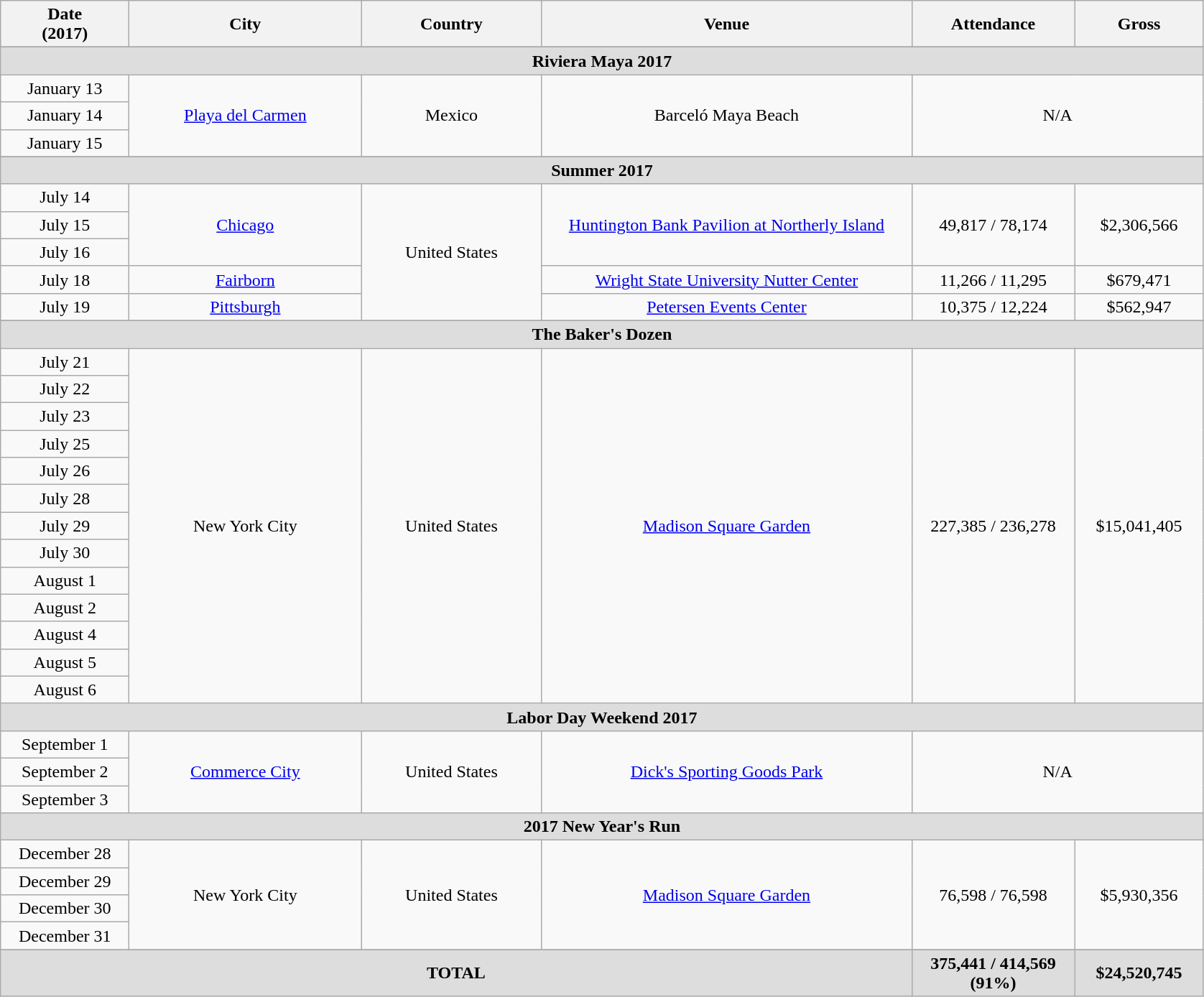<table class="wikitable plainrowheaders" style="text-align:center;">
<tr>
<th scope="col" style="width:7em;">Date<br>(2017)</th>
<th scope="col" style="width:13em;">City</th>
<th scope="col" style="width:10em;">Country</th>
<th scope="col" style="width:21em;">Venue</th>
<th scope="col" style="width:9em;">Attendance</th>
<th scope="col" style="width:7em;">Gross</th>
</tr>
<tr>
</tr>
<tr style="background:#ddd;">
<td colspan="6" style="text-align:center;"><strong>Riviera Maya 2017</strong></td>
</tr>
<tr>
<td>January 13</td>
<td rowspan="3"><a href='#'>Playa del Carmen</a></td>
<td rowspan="3">Mexico</td>
<td rowspan="3">Barceló Maya Beach</td>
<td colspan="2" rowspan="3">N/A</td>
</tr>
<tr>
<td>January 14</td>
</tr>
<tr>
<td>January 15</td>
</tr>
<tr>
</tr>
<tr style="background:#ddd;">
<td colspan="6" style="text-align:center;"><strong>Summer 2017</strong></td>
</tr>
<tr>
<td>July 14</td>
<td rowspan="3"><a href='#'>Chicago</a></td>
<td rowspan="5">United States</td>
<td rowspan="3"><a href='#'>Huntington Bank Pavilion at Northerly Island</a></td>
<td rowspan="3">49,817 / 78,174</td>
<td rowspan="3">$2,306,566</td>
</tr>
<tr>
<td>July 15</td>
</tr>
<tr>
<td>July 16</td>
</tr>
<tr>
<td>July 18</td>
<td><a href='#'>Fairborn</a></td>
<td><a href='#'>Wright State University Nutter Center</a></td>
<td>11,266 / 11,295</td>
<td>$679,471</td>
</tr>
<tr>
<td>July 19</td>
<td><a href='#'>Pittsburgh</a></td>
<td><a href='#'>Petersen Events Center</a></td>
<td>10,375 / 12,224</td>
<td>$562,947</td>
</tr>
<tr>
</tr>
<tr style="background:#ddd;">
<td colspan="6" style="text-align:center;"><strong>The Baker's Dozen</strong></td>
</tr>
<tr>
<td>July 21</td>
<td rowspan="13">New York City</td>
<td rowspan="13">United States</td>
<td rowspan="13"><a href='#'>Madison Square Garden</a></td>
<td rowspan="13">227,385 / 236,278</td>
<td rowspan="13">$15,041,405</td>
</tr>
<tr>
<td>July 22</td>
</tr>
<tr>
<td>July 23</td>
</tr>
<tr>
<td>July 25</td>
</tr>
<tr>
<td>July 26</td>
</tr>
<tr>
<td>July 28</td>
</tr>
<tr>
<td>July 29</td>
</tr>
<tr>
<td>July 30</td>
</tr>
<tr>
<td>August 1</td>
</tr>
<tr>
<td>August 2</td>
</tr>
<tr>
<td>August 4</td>
</tr>
<tr>
<td>August 5</td>
</tr>
<tr>
<td>August 6</td>
</tr>
<tr style="background:#ddd;">
<td colspan="6" style="text-align:center;"><strong>Labor Day Weekend 2017</strong></td>
</tr>
<tr>
<td>September 1</td>
<td rowspan="3"><a href='#'>Commerce City</a></td>
<td rowspan="3">United States</td>
<td rowspan="3"><a href='#'>Dick's Sporting Goods Park</a></td>
<td colspan="2" rowspan="3">N/A</td>
</tr>
<tr>
<td>September 2</td>
</tr>
<tr>
<td>September 3</td>
</tr>
<tr style="background:#ddd;">
<td colspan="6" style="text-align:center;"><strong>2017 New Year's Run</strong></td>
</tr>
<tr>
<td>December 28</td>
<td rowspan="4">New York City</td>
<td rowspan="4">United States</td>
<td rowspan="4"><a href='#'>Madison Square Garden</a></td>
<td rowspan="4">76,598 / 76,598</td>
<td rowspan="4">$5,930,356</td>
</tr>
<tr>
<td>December 29</td>
</tr>
<tr>
<td>December 30</td>
</tr>
<tr>
<td>December 31</td>
</tr>
<tr>
</tr>
<tr style="background:#ddd;">
<td colspan="4"><strong>TOTAL</strong></td>
<td><strong>375,441 / 414,569 (91%)</strong></td>
<td><strong>$24,520,745</strong></td>
</tr>
</table>
